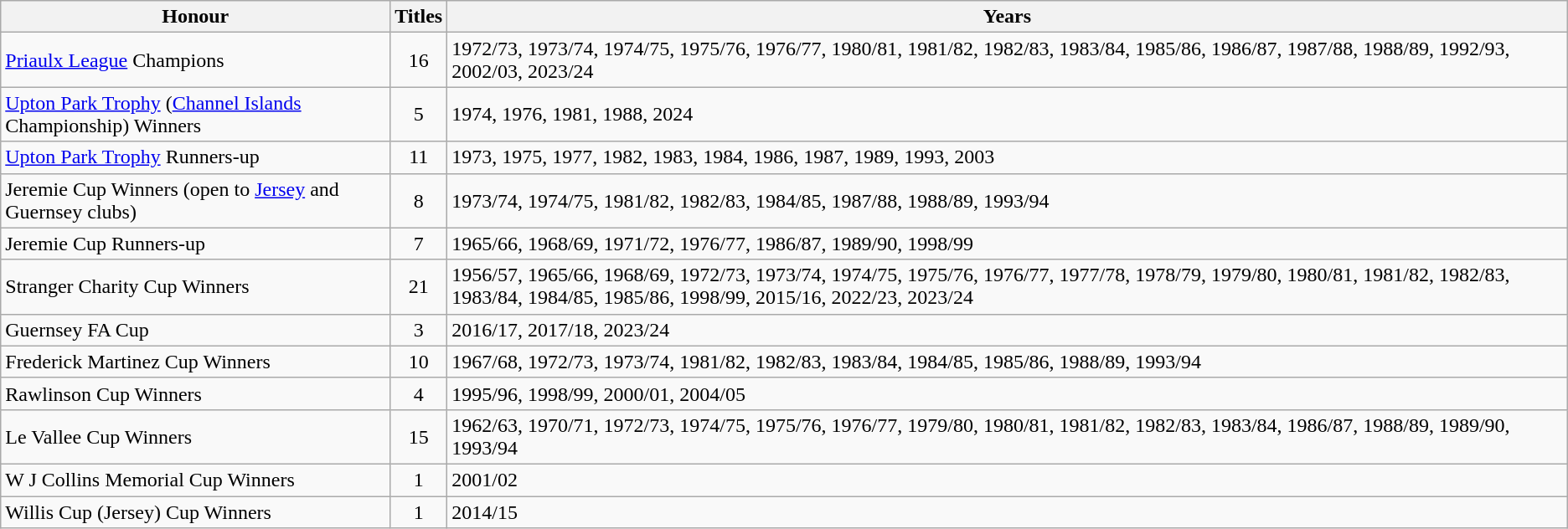<table class="wikitable">
<tr align=left>
<th>Honour</th>
<th>Titles</th>
<th>Years</th>
</tr>
<tr>
<td><a href='#'>Priaulx League</a> Champions</td>
<td align=center>16</td>
<td>1972/73, 1973/74, 1974/75, 1975/76, 1976/77, 1980/81, 1981/82, 1982/83, 1983/84, 1985/86, 1986/87, 1987/88, 1988/89, 1992/93, 2002/03, 2023/24</td>
</tr>
<tr>
<td><a href='#'>Upton Park Trophy</a> (<a href='#'>Channel Islands</a> Championship) Winners</td>
<td align=center>5</td>
<td>1974, 1976, 1981, 1988, 2024</td>
</tr>
<tr>
<td><a href='#'>Upton Park Trophy</a> Runners-up</td>
<td align=center>11</td>
<td>1973, 1975, 1977, 1982, 1983, 1984, 1986, 1987, 1989, 1993, 2003</td>
</tr>
<tr>
<td>Jeremie Cup Winners (open to <a href='#'>Jersey</a> and Guernsey clubs)</td>
<td align=center>8</td>
<td>1973/74, 1974/75, 1981/82, 1982/83, 1984/85, 1987/88, 1988/89, 1993/94</td>
</tr>
<tr>
<td>Jeremie Cup Runners-up</td>
<td align=center>7</td>
<td>1965/66, 1968/69, 1971/72, 1976/77, 1986/87, 1989/90, 1998/99</td>
</tr>
<tr>
<td>Stranger Charity Cup Winners</td>
<td align=center>21</td>
<td>1956/57, 1965/66, 1968/69, 1972/73, 1973/74, 1974/75, 1975/76, 1976/77, 1977/78, 1978/79, 1979/80, 1980/81, 1981/82, 1982/83, 1983/84, 1984/85, 1985/86, 1998/99, 2015/16, 2022/23, 2023/24</td>
</tr>
<tr>
<td>Guernsey FA Cup</td>
<td align=center>3</td>
<td>2016/17, 2017/18, 2023/24</td>
</tr>
<tr>
<td>Frederick Martinez Cup Winners</td>
<td align=center>10</td>
<td>1967/68, 1972/73, 1973/74, 1981/82, 1982/83, 1983/84, 1984/85, 1985/86, 1988/89, 1993/94</td>
</tr>
<tr>
<td>Rawlinson Cup Winners</td>
<td align=center>4</td>
<td>1995/96, 1998/99, 2000/01, 2004/05</td>
</tr>
<tr>
<td>Le Vallee Cup Winners</td>
<td align=center>15</td>
<td>1962/63, 1970/71, 1972/73, 1974/75, 1975/76, 1976/77, 1979/80, 1980/81, 1981/82, 1982/83, 1983/84, 1986/87, 1988/89, 1989/90, 1993/94</td>
</tr>
<tr>
<td>W J Collins Memorial Cup Winners</td>
<td align=center>1</td>
<td>2001/02</td>
</tr>
<tr>
<td>Willis Cup (Jersey) Cup Winners</td>
<td align=center>1</td>
<td>2014/15</td>
</tr>
</table>
